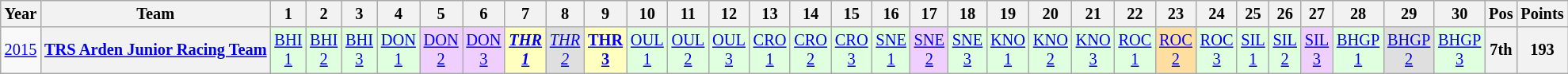<table class="wikitable" style="text-align:center; font-size:85%">
<tr>
<th>Year</th>
<th>Team</th>
<th>1</th>
<th>2</th>
<th>3</th>
<th>4</th>
<th>5</th>
<th>6</th>
<th>7</th>
<th>8</th>
<th>9</th>
<th>10</th>
<th>11</th>
<th>12</th>
<th>13</th>
<th>14</th>
<th>15</th>
<th>16</th>
<th>17</th>
<th>18</th>
<th>19</th>
<th>20</th>
<th>21</th>
<th>22</th>
<th>23</th>
<th>24</th>
<th>25</th>
<th>26</th>
<th>27</th>
<th>28</th>
<th>29</th>
<th>30</th>
<th>Pos</th>
<th>Points</th>
</tr>
<tr>
<td><a href='#'>2015</a></td>
<th nowrap><a href='#'>TRS Arden Junior Racing Team</a></th>
<td style="background:#DFFFDF;"><a href='#'>BHI<br>1</a><br></td>
<td style="background:#DFFFDF;"><a href='#'>BHI<br>2</a><br></td>
<td style="background:#DFFFDF;"><a href='#'>BHI<br>3</a><br></td>
<td style="background:#DFFFDF;"><a href='#'>DON<br>1</a><br></td>
<td style="background:#EFCFFF;"><a href='#'>DON<br>2</a><br></td>
<td style="background:#EFCFFF;"><a href='#'>DON<br>3</a><br></td>
<td style="background:#FFFFBF;"><strong><em><a href='#'>THR<br>1</a></em></strong><br></td>
<td style="background:#DFDFDF;"><em><a href='#'>THR<br>2</a></em><br></td>
<td style="background:#FFFFBF;"><strong><a href='#'>THR<br>3</a></strong><br></td>
<td style="background:#DFFFDF;"><a href='#'>OUL<br>1</a><br></td>
<td style="background:#DFFFDF;"><a href='#'>OUL<br>2</a><br></td>
<td style="background:#DFFFDF;"><a href='#'>OUL<br>3</a><br></td>
<td style="background:#DFFFDF;"><a href='#'>CRO<br>1</a><br></td>
<td style="background:#DFFFDF;"><a href='#'>CRO<br>2</a><br></td>
<td style="background:#DFFFDF;"><a href='#'>CRO<br>3</a><br></td>
<td style="background:#DFFFDF;"><a href='#'>SNE<br>1</a><br></td>
<td style="background:#EFCFFF;"><a href='#'>SNE<br>2</a><br></td>
<td style="background:#DFFFDF;"><a href='#'>SNE<br>3</a><br></td>
<td style="background:#DFFFDF;"><a href='#'>KNO<br>1</a><br></td>
<td style="background:#DFFFDF;"><a href='#'>KNO<br>2</a><br></td>
<td style="background:#DFFFDF;"><a href='#'>KNO<br>3</a><br></td>
<td style="background:#DFFFDF;"><a href='#'>ROC<br>1</a><br></td>
<td style="background:#FFDF9F;"><a href='#'>ROC<br>2</a><br></td>
<td style="background:#DFFFDF;"><a href='#'>ROC<br>3</a><br></td>
<td style="background:#DFFFDF;"><a href='#'>SIL<br>1</a><br></td>
<td style="background:#DFFFDF;"><a href='#'>SIL<br>2</a><br></td>
<td style="background:#EFCFFF;"><a href='#'>SIL<br>3</a><br></td>
<td style="background:#DFFFDF;"><a href='#'>BHGP<br>1</a><br></td>
<td style="background:#DFDFDF;"><a href='#'>BHGP<br>2</a><br></td>
<td style="background:#DFFFDF;"><a href='#'>BHGP<br>3</a><br></td>
<th>7th</th>
<th>193</th>
</tr>
</table>
